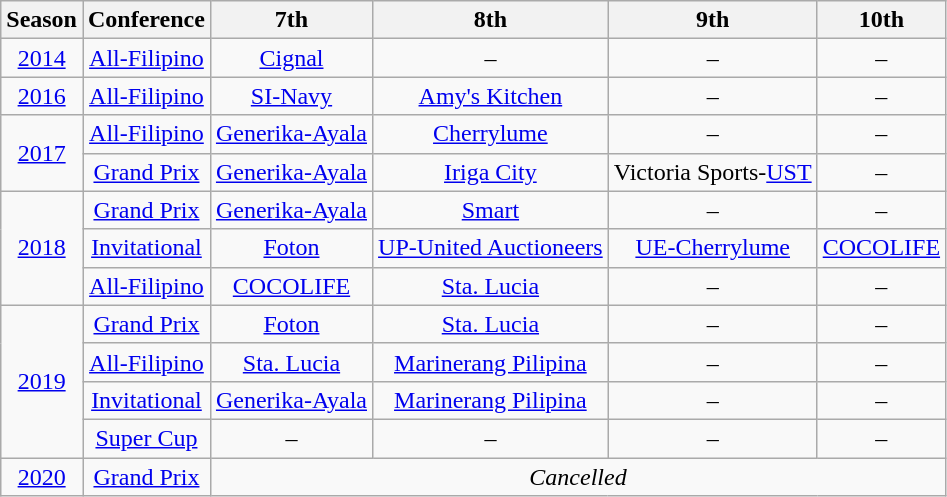<table class="wikitable">
<tr>
<th>Season</th>
<th>Conference</th>
<th>7th</th>
<th>8th</th>
<th>9th</th>
<th>10th</th>
</tr>
<tr>
<td align=center><a href='#'>2014</a></td>
<td align=center><a href='#'>All-Filipino</a></td>
<td align=center><a href='#'>Cignal</a></td>
<td align=center>–</td>
<td align=center>–</td>
<td align=center>–</td>
</tr>
<tr>
<td align=center><a href='#'>2016</a></td>
<td align=center><a href='#'>All-Filipino</a></td>
<td align=center><a href='#'>SI-Navy</a></td>
<td align=center><a href='#'>Amy's Kitchen</a></td>
<td align=center>–</td>
<td align=center>–</td>
</tr>
<tr>
<td align=center rowspan="2"><a href='#'>2017</a></td>
<td align=center><a href='#'>All-Filipino</a></td>
<td align=center><a href='#'>Generika-Ayala</a></td>
<td align=center><a href='#'>Cherrylume</a></td>
<td align=center>–</td>
<td align=center>–</td>
</tr>
<tr>
<td align=center><a href='#'>Grand Prix</a></td>
<td align=center><a href='#'>Generika-Ayala</a></td>
<td align=center><a href='#'>Iriga City</a></td>
<td align=center>Victoria Sports-<a href='#'>UST</a></td>
<td align=center>–</td>
</tr>
<tr>
<td align=center rowspan="3"><a href='#'>2018</a></td>
<td align=center><a href='#'>Grand Prix</a></td>
<td align=center><a href='#'>Generika-Ayala</a></td>
<td align=center><a href='#'>Smart</a></td>
<td align=center>–</td>
<td align=center>–</td>
</tr>
<tr>
<td align=center><a href='#'>Invitational</a></td>
<td align=center><a href='#'>Foton</a></td>
<td align=center><a href='#'>UP-United Auctioneers</a></td>
<td align=center><a href='#'>UE-Cherrylume</a></td>
<td align=center><a href='#'>COCOLIFE</a></td>
</tr>
<tr>
<td align=center><a href='#'>All-Filipino</a></td>
<td align=center><a href='#'>COCOLIFE</a></td>
<td align=center><a href='#'>Sta. Lucia</a></td>
<td align=center>–</td>
<td align=center>–</td>
</tr>
<tr>
<td align=center rowspan="4"><a href='#'>2019</a></td>
<td align=center><a href='#'>Grand Prix</a></td>
<td align=center><a href='#'>Foton</a></td>
<td align=center><a href='#'>Sta. Lucia</a></td>
<td align=center>–</td>
<td align=center>–</td>
</tr>
<tr>
<td align=center><a href='#'>All-Filipino</a></td>
<td align=center><a href='#'>Sta. Lucia</a></td>
<td align=center><a href='#'>Marinerang Pilipina</a></td>
<td align=center>–</td>
<td align=center>–</td>
</tr>
<tr>
<td align=center><a href='#'>Invitational</a></td>
<td align=center><a href='#'>Generika-Ayala</a></td>
<td align=center><a href='#'>Marinerang Pilipina</a></td>
<td align=center>–</td>
<td align=center>–</td>
</tr>
<tr>
<td align=center><a href='#'>Super Cup</a></td>
<td align=center>–</td>
<td align=center>–</td>
<td align=center>–</td>
<td align=center>–</td>
</tr>
<tr>
<td align=center><a href='#'>2020</a></td>
<td align=center><a href='#'>Grand Prix</a></td>
<td align=center colspan="4"><em>Cancelled</em></td>
</tr>
</table>
